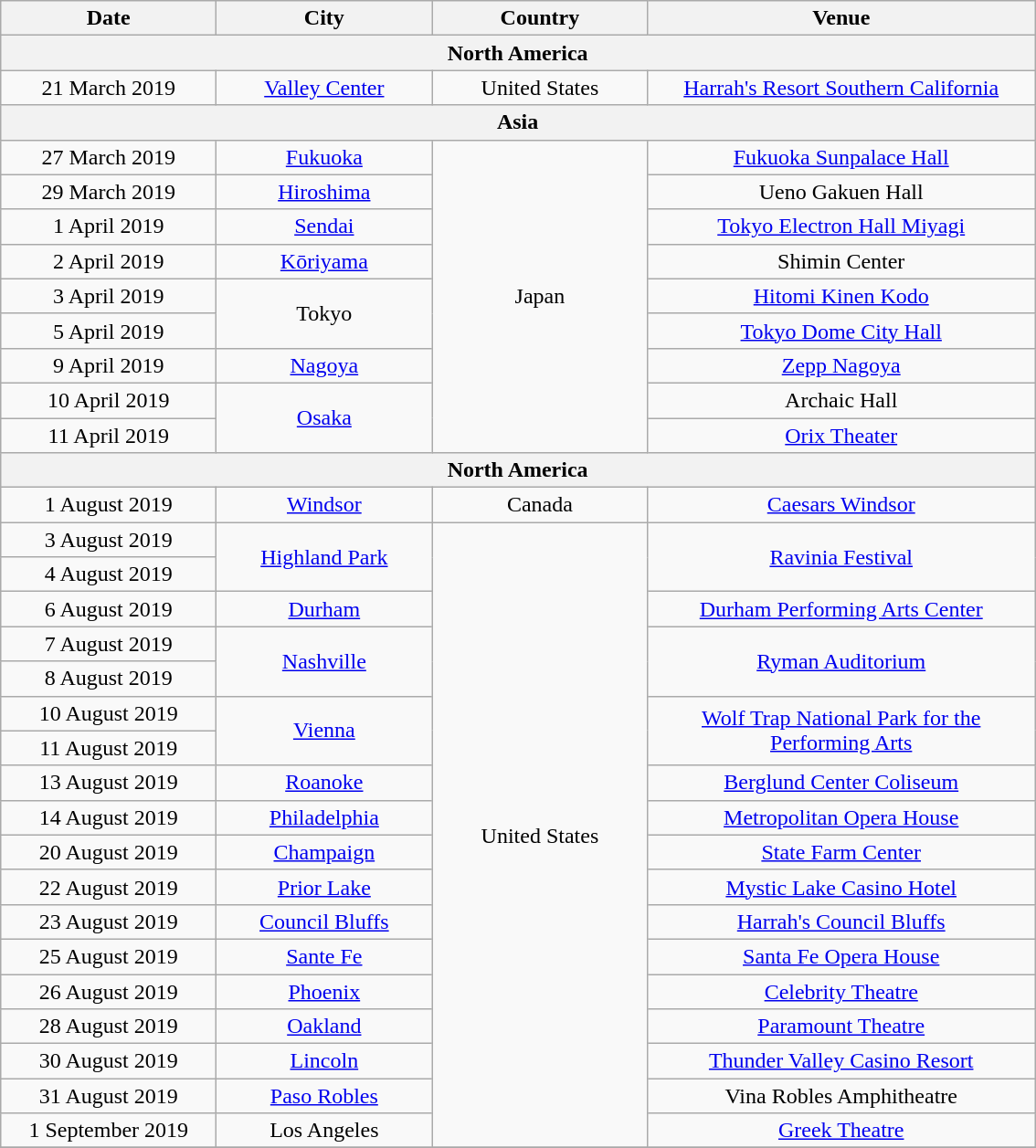<table class="wikitable" style="text-align:center;">
<tr>
<th width="150">Date</th>
<th width="150">City</th>
<th width="150">Country</th>
<th width="275">Venue</th>
</tr>
<tr>
<th colspan="4">North America</th>
</tr>
<tr>
<td>21 March 2019</td>
<td><a href='#'>Valley Center</a></td>
<td>United States</td>
<td><a href='#'>Harrah's Resort Southern California</a></td>
</tr>
<tr>
<th colspan="4">Asia</th>
</tr>
<tr>
<td>27 March 2019</td>
<td><a href='#'>Fukuoka</a></td>
<td rowspan="9">Japan</td>
<td><a href='#'>Fukuoka Sunpalace Hall</a></td>
</tr>
<tr>
<td>29 March 2019</td>
<td><a href='#'>Hiroshima</a></td>
<td>Ueno Gakuen Hall</td>
</tr>
<tr>
<td>1 April 2019</td>
<td><a href='#'>Sendai</a></td>
<td><a href='#'>Tokyo Electron Hall Miyagi</a></td>
</tr>
<tr>
<td>2 April 2019</td>
<td><a href='#'>Kōriyama</a></td>
<td>Shimin Center</td>
</tr>
<tr>
<td>3 April 2019</td>
<td rowspan="2">Tokyo</td>
<td><a href='#'>Hitomi Kinen Kodo</a></td>
</tr>
<tr>
<td>5 April 2019</td>
<td><a href='#'>Tokyo Dome City Hall</a></td>
</tr>
<tr>
<td>9 April 2019</td>
<td><a href='#'>Nagoya</a></td>
<td><a href='#'>Zepp Nagoya</a></td>
</tr>
<tr>
<td>10 April 2019</td>
<td rowspan="2"><a href='#'>Osaka</a></td>
<td>Archaic Hall</td>
</tr>
<tr>
<td>11 April 2019</td>
<td><a href='#'>Orix Theater</a></td>
</tr>
<tr>
<th colspan="19">North America</th>
</tr>
<tr>
<td>1 August 2019</td>
<td><a href='#'>Windsor</a></td>
<td>Canada</td>
<td><a href='#'>Caesars Windsor</a></td>
</tr>
<tr>
<td>3 August 2019</td>
<td rowspan="2"><a href='#'>Highland Park</a></td>
<td rowspan="18">United States</td>
<td rowspan="2"><a href='#'>Ravinia Festival</a></td>
</tr>
<tr>
<td>4 August 2019</td>
</tr>
<tr>
<td>6 August 2019</td>
<td><a href='#'>Durham</a></td>
<td><a href='#'>Durham Performing Arts Center</a></td>
</tr>
<tr>
<td>7 August 2019</td>
<td rowspan="2"><a href='#'>Nashville</a></td>
<td rowspan="2"><a href='#'>Ryman Auditorium</a></td>
</tr>
<tr>
<td>8 August 2019</td>
</tr>
<tr>
<td>10 August 2019</td>
<td rowspan="2"><a href='#'>Vienna</a></td>
<td rowspan="2"><a href='#'>Wolf Trap National Park for the Performing Arts</a></td>
</tr>
<tr>
<td>11 August 2019</td>
</tr>
<tr>
<td>13 August 2019</td>
<td><a href='#'>Roanoke</a></td>
<td><a href='#'>Berglund Center Coliseum</a></td>
</tr>
<tr>
<td>14 August 2019</td>
<td><a href='#'>Philadelphia</a></td>
<td><a href='#'>Metropolitan Opera House</a></td>
</tr>
<tr>
<td>20 August 2019</td>
<td><a href='#'>Champaign</a></td>
<td><a href='#'>State Farm Center</a></td>
</tr>
<tr>
<td>22 August 2019</td>
<td><a href='#'>Prior Lake</a></td>
<td><a href='#'>Mystic Lake Casino Hotel</a></td>
</tr>
<tr>
<td>23 August 2019</td>
<td><a href='#'>Council Bluffs</a></td>
<td><a href='#'>Harrah's Council Bluffs</a></td>
</tr>
<tr>
<td>25 August 2019</td>
<td><a href='#'>Sante Fe</a></td>
<td><a href='#'>Santa Fe Opera House</a></td>
</tr>
<tr>
<td>26 August 2019</td>
<td><a href='#'>Phoenix</a></td>
<td><a href='#'>Celebrity Theatre</a></td>
</tr>
<tr>
<td>28 August 2019</td>
<td><a href='#'>Oakland</a></td>
<td><a href='#'>Paramount Theatre</a></td>
</tr>
<tr>
<td>30 August 2019</td>
<td><a href='#'>Lincoln</a></td>
<td><a href='#'>Thunder Valley Casino Resort</a></td>
</tr>
<tr>
<td>31 August 2019</td>
<td><a href='#'>Paso Robles</a></td>
<td>Vina Robles Amphitheatre</td>
</tr>
<tr>
<td>1 September 2019</td>
<td>Los Angeles</td>
<td><a href='#'>Greek Theatre</a></td>
</tr>
<tr>
</tr>
</table>
